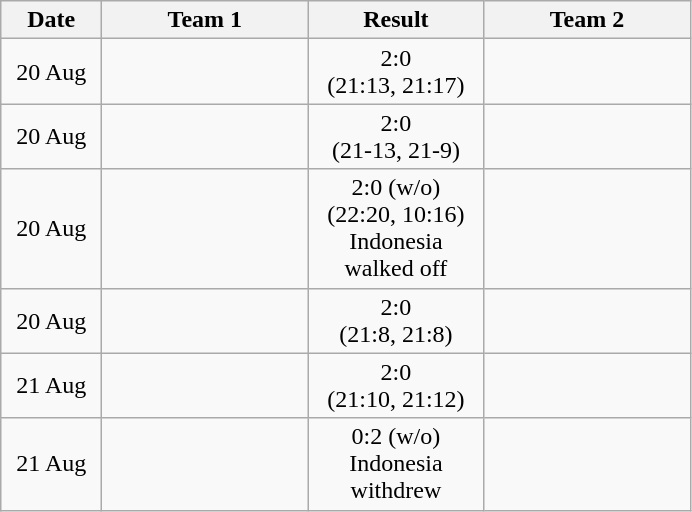<table class="wikitable" style="text-align:center">
<tr>
<th width=60>Date</th>
<th width=130>Team 1</th>
<th width=110>Result</th>
<th width=130>Team 2</th>
</tr>
<tr>
<td>20 Aug</td>
<td style="text-align:right;"></td>
<td>2:0 <br> (21:13, 21:17)</td>
<td style="text-align:left;"></td>
</tr>
<tr>
<td>20 Aug</td>
<td style="text-align:right;"></td>
<td>2:0 <br> (21-13, 21-9)</td>
<td style="text-align:left;"></td>
</tr>
<tr>
<td>20 Aug</td>
<td style="text-align:right;"></td>
<td>2:0 (w/o) <br> (22:20, 10:16) <br> Indonesia walked off</td>
<td style="text-align:left;"></td>
</tr>
<tr>
<td>20 Aug</td>
<td style="text-align:right;"></td>
<td>2:0 <br> (21:8, 21:8)</td>
<td style="text-align:left;"></td>
</tr>
<tr>
<td>21 Aug</td>
<td style="text-align:right;"></td>
<td>2:0 <br> (21:10, 21:12)</td>
<td style="text-align:left;"></td>
</tr>
<tr>
<td>21 Aug</td>
<td style="text-align:right;"></td>
<td>0:2 (w/o) <br> Indonesia withdrew</td>
<td style="text-align:left;"></td>
</tr>
</table>
